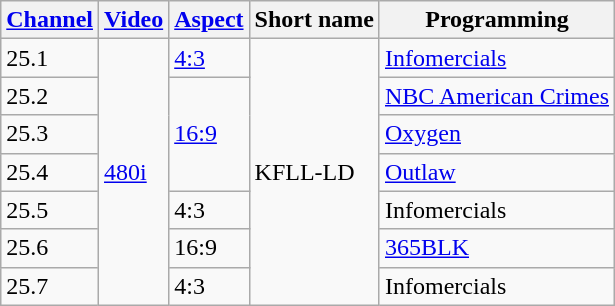<table class="wikitable">
<tr>
<th><a href='#'>Channel</a></th>
<th><a href='#'>Video</a></th>
<th><a href='#'>Aspect</a></th>
<th>Short name</th>
<th>Programming</th>
</tr>
<tr>
<td>25.1</td>
<td rowspan="7"><a href='#'>480i</a></td>
<td><a href='#'>4:3</a></td>
<td rowspan="7">KFLL-LD</td>
<td><a href='#'>Infomercials</a></td>
</tr>
<tr>
<td>25.2</td>
<td rowspan="3"><a href='#'>16:9</a></td>
<td><a href='#'>NBC American Crimes</a></td>
</tr>
<tr>
<td>25.3</td>
<td><a href='#'>Oxygen</a></td>
</tr>
<tr>
<td>25.4</td>
<td><a href='#'>Outlaw</a></td>
</tr>
<tr>
<td>25.5</td>
<td>4:3</td>
<td>Infomercials</td>
</tr>
<tr>
<td>25.6</td>
<td>16:9</td>
<td><a href='#'>365BLK</a></td>
</tr>
<tr>
<td>25.7</td>
<td>4:3</td>
<td>Infomercials</td>
</tr>
</table>
